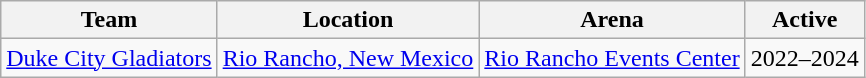<table class="wikitable" style="text-align:left">
<tr>
<th>Team</th>
<th>Location</th>
<th>Arena</th>
<th>Active</th>
</tr>
<tr>
<td><a href='#'>Duke City Gladiators</a></td>
<td><a href='#'>Rio Rancho, New Mexico</a></td>
<td><a href='#'>Rio Rancho Events Center</a></td>
<td align="center">2022–2024</td>
</tr>
</table>
